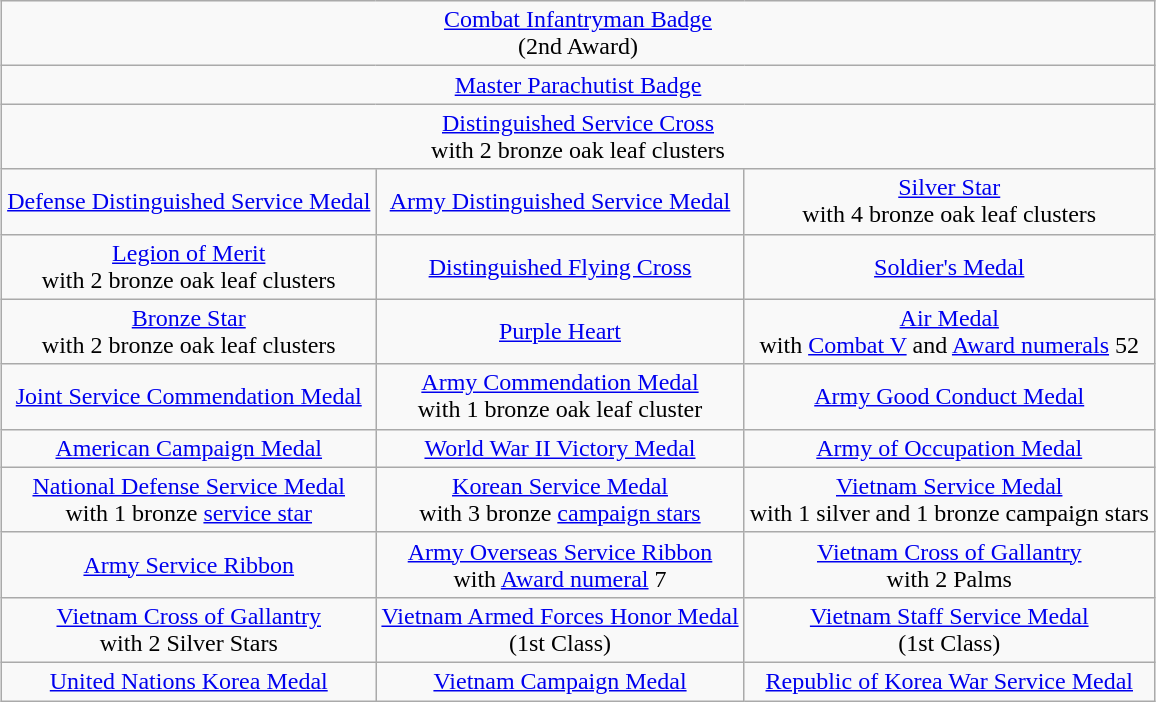<table class="wikitable" style="margin:1em auto; text-align:center;">
<tr>
<td colspan="3"><a href='#'>Combat Infantryman Badge</a><br>(2nd Award)</td>
</tr>
<tr>
<td colspan="3"><a href='#'>Master Parachutist Badge</a></td>
</tr>
<tr>
<td colspan="3"><a href='#'>Distinguished Service Cross</a><br>with 2 bronze oak leaf clusters</td>
</tr>
<tr>
<td><a href='#'>Defense Distinguished Service Medal</a></td>
<td><a href='#'>Army Distinguished Service Medal</a></td>
<td><a href='#'>Silver Star</a><br>with 4 bronze oak leaf clusters</td>
</tr>
<tr>
<td><a href='#'>Legion of Merit</a><br>with 2 bronze oak leaf clusters</td>
<td><a href='#'>Distinguished Flying Cross</a></td>
<td><a href='#'>Soldier's Medal</a></td>
</tr>
<tr>
<td><a href='#'>Bronze Star</a><br>with 2 bronze oak leaf clusters</td>
<td><a href='#'>Purple Heart</a></td>
<td><a href='#'>Air Medal</a><br>with <a href='#'>Combat V</a> and <a href='#'>Award numerals</a> 52</td>
</tr>
<tr>
<td><a href='#'>Joint Service Commendation Medal</a></td>
<td><a href='#'>Army Commendation Medal</a><br>with 1 bronze oak leaf cluster</td>
<td><a href='#'>Army Good Conduct Medal</a></td>
</tr>
<tr>
<td><a href='#'>American Campaign Medal</a></td>
<td><a href='#'>World War II Victory Medal</a></td>
<td><a href='#'>Army of Occupation Medal</a></td>
</tr>
<tr>
<td><a href='#'>National Defense Service Medal</a><br>with 1 bronze <a href='#'>service star</a></td>
<td><a href='#'>Korean Service Medal</a><br>with 3 bronze <a href='#'>campaign stars</a></td>
<td><a href='#'>Vietnam Service Medal</a><br>with 1 silver and 1 bronze campaign stars</td>
</tr>
<tr>
<td><a href='#'>Army Service Ribbon</a></td>
<td><a href='#'>Army Overseas Service Ribbon</a><br> with <a href='#'>Award numeral</a> 7</td>
<td><a href='#'>Vietnam Cross of Gallantry</a><br>with 2 Palms</td>
</tr>
<tr>
<td><a href='#'>Vietnam Cross of Gallantry</a><br>with 2 Silver Stars</td>
<td><a href='#'>Vietnam Armed Forces Honor Medal</a><br>(1st Class)</td>
<td><a href='#'>Vietnam Staff Service Medal</a><br>(1st Class)</td>
</tr>
<tr>
<td><a href='#'>United Nations Korea Medal</a></td>
<td><a href='#'>Vietnam Campaign Medal</a></td>
<td><a href='#'>Republic of Korea War Service Medal</a></td>
</tr>
</table>
